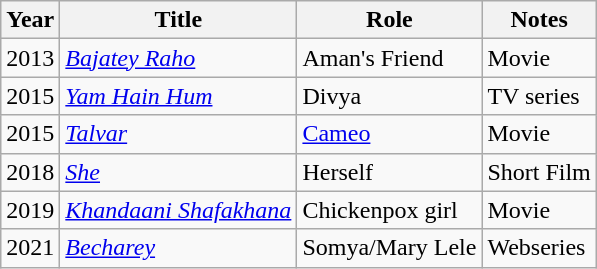<table class="wikitable" |->
<tr>
<th>Year</th>
<th>Title</th>
<th>Role</th>
<th>Notes</th>
</tr>
<tr>
<td>2013</td>
<td><em><a href='#'>Bajatey Raho</a></em></td>
<td>Aman's Friend</td>
<td>Movie</td>
</tr>
<tr>
<td>2015</td>
<td><em><a href='#'>Yam Hain Hum</a></em></td>
<td>Divya</td>
<td>TV series</td>
</tr>
<tr>
<td>2015</td>
<td><em><a href='#'>Talvar</a></em></td>
<td><a href='#'>Cameo</a></td>
<td>Movie</td>
</tr>
<tr>
<td>2018</td>
<td><em><a href='#'>She</a></em></td>
<td>Herself</td>
<td>Short Film</td>
</tr>
<tr>
<td>2019</td>
<td><em><a href='#'>Khandaani Shafakhana</a></em></td>
<td>Chickenpox girl</td>
<td>Movie</td>
</tr>
<tr>
<td>2021</td>
<td><em><a href='#'>Becharey</a></em></td>
<td>Somya/Mary Lele</td>
<td>Webseries</td>
</tr>
</table>
